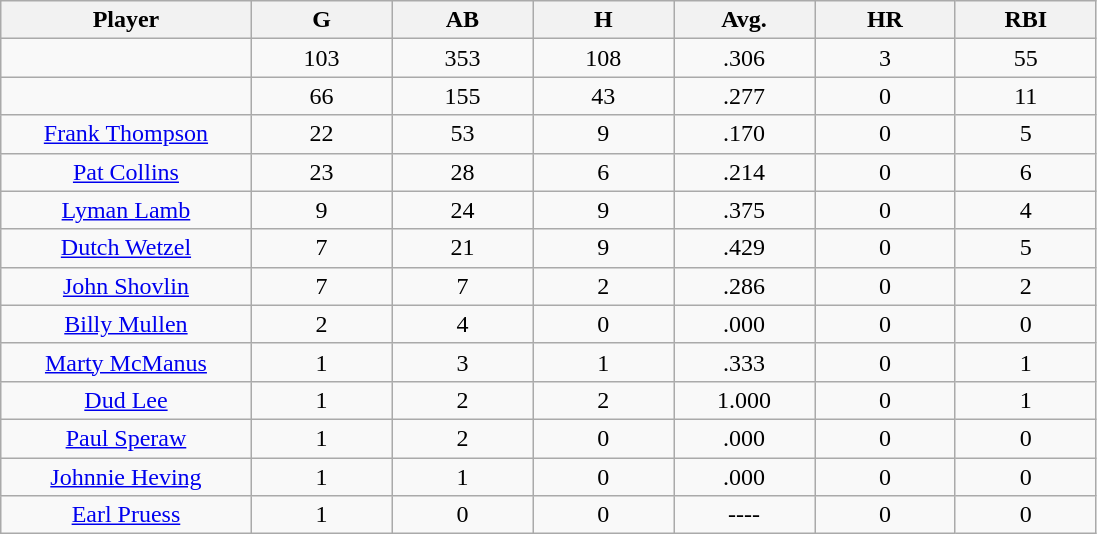<table class="wikitable sortable">
<tr>
<th bgcolor="#DDDDFF" width="16%">Player</th>
<th bgcolor="#DDDDFF" width="9%">G</th>
<th bgcolor="#DDDDFF" width="9%">AB</th>
<th bgcolor="#DDDDFF" width="9%">H</th>
<th bgcolor="#DDDDFF" width="9%">Avg.</th>
<th bgcolor="#DDDDFF" width="9%">HR</th>
<th bgcolor="#DDDDFF" width="9%">RBI</th>
</tr>
<tr align="center">
<td></td>
<td>103</td>
<td>353</td>
<td>108</td>
<td>.306</td>
<td>3</td>
<td>55</td>
</tr>
<tr align="center">
<td></td>
<td>66</td>
<td>155</td>
<td>43</td>
<td>.277</td>
<td>0</td>
<td>11</td>
</tr>
<tr align="center">
<td><a href='#'>Frank Thompson</a></td>
<td>22</td>
<td>53</td>
<td>9</td>
<td>.170</td>
<td>0</td>
<td>5</td>
</tr>
<tr align="center">
<td><a href='#'>Pat Collins</a></td>
<td>23</td>
<td>28</td>
<td>6</td>
<td>.214</td>
<td>0</td>
<td>6</td>
</tr>
<tr align="center">
<td><a href='#'>Lyman Lamb</a></td>
<td>9</td>
<td>24</td>
<td>9</td>
<td>.375</td>
<td>0</td>
<td>4</td>
</tr>
<tr align="center">
<td><a href='#'>Dutch Wetzel</a></td>
<td>7</td>
<td>21</td>
<td>9</td>
<td>.429</td>
<td>0</td>
<td>5</td>
</tr>
<tr align="center">
<td><a href='#'>John Shovlin</a></td>
<td>7</td>
<td>7</td>
<td>2</td>
<td>.286</td>
<td>0</td>
<td>2</td>
</tr>
<tr align="center">
<td><a href='#'>Billy Mullen</a></td>
<td>2</td>
<td>4</td>
<td>0</td>
<td>.000</td>
<td>0</td>
<td>0</td>
</tr>
<tr align="center">
<td><a href='#'>Marty McManus</a></td>
<td>1</td>
<td>3</td>
<td>1</td>
<td>.333</td>
<td>0</td>
<td>1</td>
</tr>
<tr align="center">
<td><a href='#'>Dud Lee</a></td>
<td>1</td>
<td>2</td>
<td>2</td>
<td>1.000</td>
<td>0</td>
<td>1</td>
</tr>
<tr align="center">
<td><a href='#'>Paul Speraw</a></td>
<td>1</td>
<td>2</td>
<td>0</td>
<td>.000</td>
<td>0</td>
<td>0</td>
</tr>
<tr align="center">
<td><a href='#'>Johnnie Heving</a></td>
<td>1</td>
<td>1</td>
<td>0</td>
<td>.000</td>
<td>0</td>
<td>0</td>
</tr>
<tr align="center">
<td><a href='#'>Earl Pruess</a></td>
<td>1</td>
<td>0</td>
<td>0</td>
<td>----</td>
<td>0</td>
<td>0</td>
</tr>
</table>
